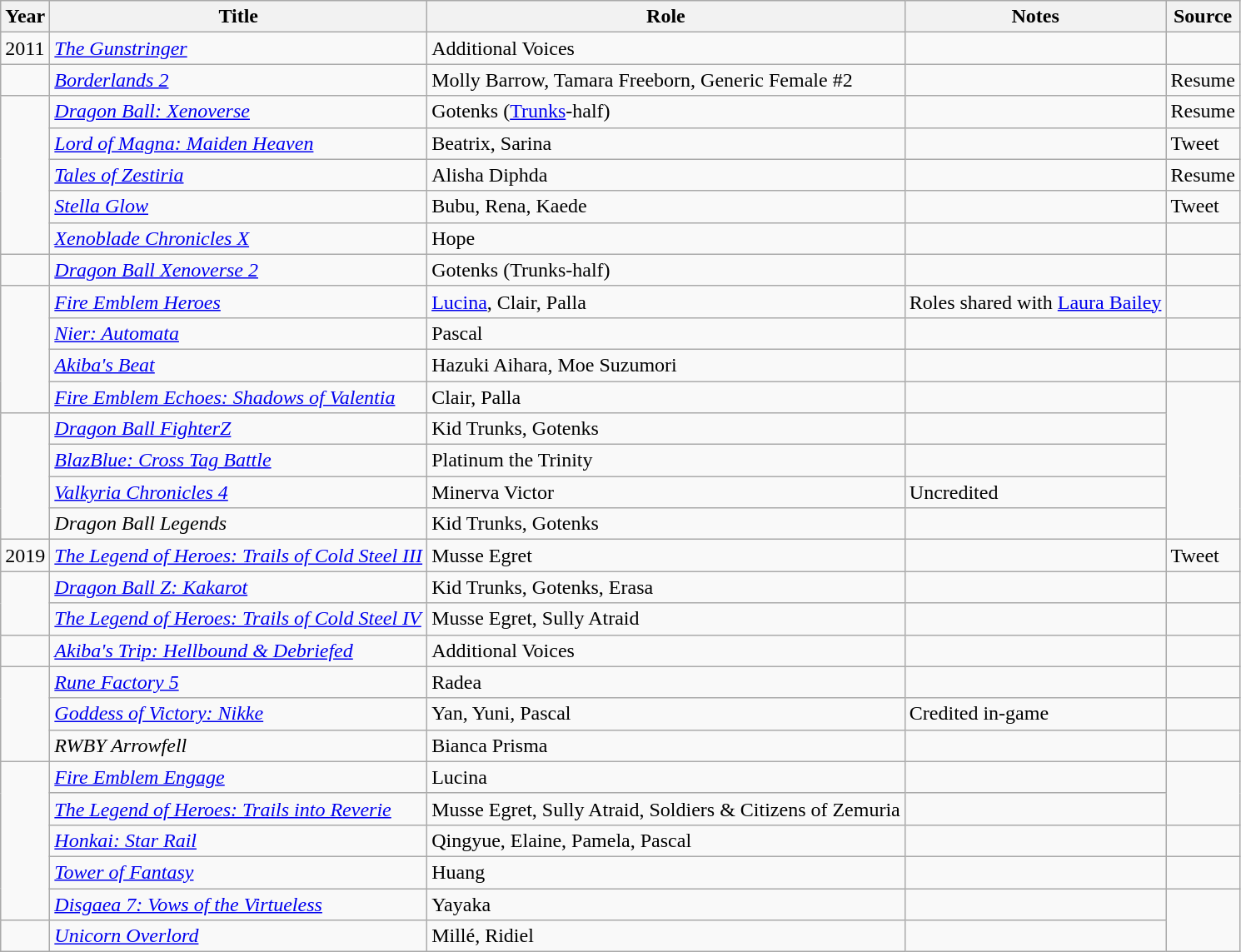<table class="wikitable sortable plainrowheaders">
<tr>
<th>Year</th>
<th>Title</th>
<th>Role</th>
<th class="unsortable">Notes</th>
<th class="unsortable">Source</th>
</tr>
<tr>
<td>2011</td>
<td><em><a href='#'>The Gunstringer</a></em></td>
<td>Additional Voices</td>
<td></td>
<td></td>
</tr>
<tr>
<td></td>
<td><em><a href='#'>Borderlands 2</a></em></td>
<td>Molly Barrow, Tamara Freeborn, Generic Female #2</td>
<td></td>
<td>Resume</td>
</tr>
<tr>
<td rowspan="5"></td>
<td><em><a href='#'>Dragon Ball: Xenoverse</a></em></td>
<td>Gotenks (<a href='#'>Trunks</a>-half)</td>
<td></td>
<td>Resume</td>
</tr>
<tr>
<td><em><a href='#'>Lord of Magna: Maiden Heaven</a></em></td>
<td>Beatrix, Sarina</td>
<td></td>
<td>Tweet</td>
</tr>
<tr>
<td><em><a href='#'>Tales of Zestiria</a></em></td>
<td>Alisha Diphda</td>
<td></td>
<td>Resume</td>
</tr>
<tr>
<td><em><a href='#'>Stella Glow</a></em></td>
<td>Bubu, Rena, Kaede</td>
<td></td>
<td>Tweet</td>
</tr>
<tr>
<td><em><a href='#'>Xenoblade Chronicles X</a></em></td>
<td>Hope</td>
<td></td>
<td></td>
</tr>
<tr>
<td></td>
<td><em><a href='#'>Dragon Ball Xenoverse 2</a></em></td>
<td>Gotenks (Trunks-half)</td>
<td></td>
<td></td>
</tr>
<tr>
<td rowspan="4"></td>
<td><em><a href='#'>Fire Emblem Heroes</a></em></td>
<td><a href='#'>Lucina</a>, Clair, Palla</td>
<td>Roles shared with <a href='#'>Laura Bailey</a></td>
<td></td>
</tr>
<tr>
<td><em><a href='#'>Nier: Automata</a></em></td>
<td>Pascal</td>
<td></td>
<td></td>
</tr>
<tr>
<td><em><a href='#'>Akiba's Beat</a></em></td>
<td>Hazuki Aihara, Moe Suzumori</td>
<td></td>
<td></td>
</tr>
<tr>
<td><em><a href='#'>Fire Emblem Echoes: Shadows of Valentia</a></em></td>
<td>Clair, Palla</td>
<td></td>
<td rowspan="5"></td>
</tr>
<tr>
<td rowspan="4"></td>
<td><em><a href='#'>Dragon Ball FighterZ</a></em></td>
<td>Kid Trunks, Gotenks</td>
<td></td>
</tr>
<tr>
<td><em><a href='#'>BlazBlue: Cross Tag Battle</a></em></td>
<td>Platinum the Trinity</td>
<td></td>
</tr>
<tr>
<td><em><a href='#'>Valkyria Chronicles 4</a></em></td>
<td>Minerva Victor</td>
<td>Uncredited</td>
</tr>
<tr>
<td><em>Dragon Ball Legends</em></td>
<td>Kid Trunks, Gotenks</td>
<td></td>
</tr>
<tr>
<td>2019</td>
<td><em><a href='#'>The Legend of Heroes: Trails of Cold Steel III</a></em></td>
<td>Musse Egret</td>
<td></td>
<td>Tweet</td>
</tr>
<tr>
<td rowspan="2"></td>
<td><em><a href='#'>Dragon Ball Z: Kakarot</a></em></td>
<td>Kid Trunks, Gotenks, Erasa</td>
<td></td>
<td></td>
</tr>
<tr>
<td><em><a href='#'>The Legend of Heroes: Trails of Cold Steel IV</a></em></td>
<td>Musse Egret, Sully Atraid</td>
<td></td>
<td></td>
</tr>
<tr>
<td></td>
<td><em><a href='#'>Akiba's Trip: Hellbound & Debriefed</a></em></td>
<td>Additional Voices</td>
<td></td>
<td></td>
</tr>
<tr>
<td rowspan="3"></td>
<td><em><a href='#'>Rune Factory 5</a></em></td>
<td>Radea</td>
<td></td>
<td></td>
</tr>
<tr>
<td><em><a href='#'>Goddess of Victory: Nikke</a></em></td>
<td>Yan, Yuni, Pascal</td>
<td>Credited in-game</td>
<td></td>
</tr>
<tr>
<td><em>RWBY Arrowfell</em></td>
<td>Bianca Prisma</td>
<td></td>
<td></td>
</tr>
<tr>
<td rowspan="5"></td>
<td><em><a href='#'>Fire Emblem Engage</a></em></td>
<td>Lucina</td>
<td></td>
<td rowspan="2"></td>
</tr>
<tr>
<td><em><a href='#'>The Legend of Heroes: Trails into Reverie</a></em></td>
<td>Musse Egret, Sully Atraid, Soldiers & Citizens of Zemuria</td>
<td></td>
</tr>
<tr>
<td><em><a href='#'>Honkai: Star Rail</a></em></td>
<td>Qingyue, Elaine, Pamela, Pascal</td>
<td></td>
<td></td>
</tr>
<tr>
<td><em><a href='#'>Tower of Fantasy</a></em></td>
<td>Huang</td>
<td></td>
<td></td>
</tr>
<tr>
<td><em><a href='#'>Disgaea 7: Vows of the Virtueless</a></em></td>
<td>Yayaka</td>
<td></td>
<td rowspan="2"></td>
</tr>
<tr>
<td></td>
<td><em><a href='#'>Unicorn Overlord</a></em></td>
<td>Millé, Ridiel</td>
<td></td>
</tr>
</table>
